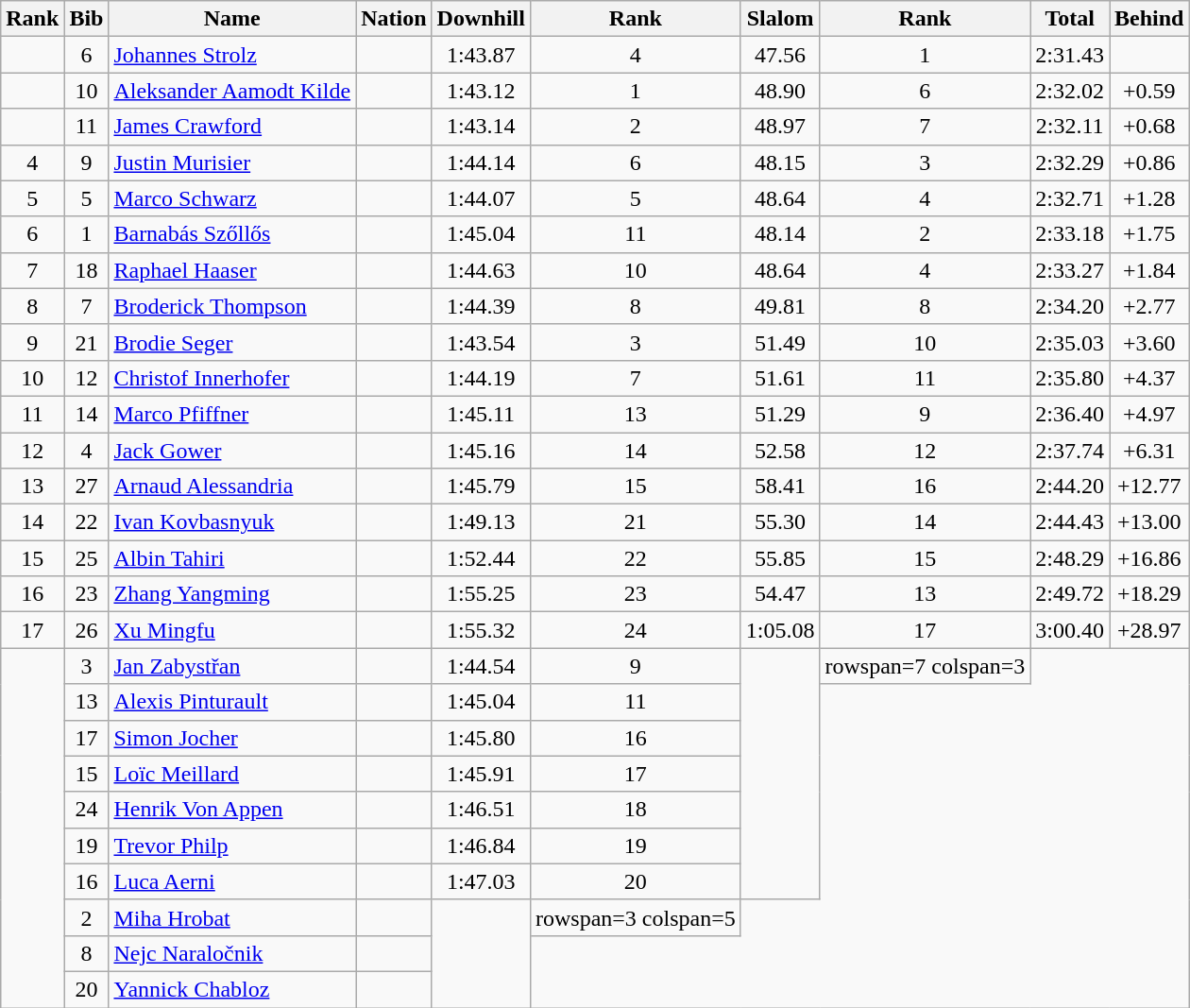<table class="wikitable sortable" style="text-align:center">
<tr>
<th>Rank</th>
<th>Bib</th>
<th>Name</th>
<th>Nation</th>
<th>Downhill</th>
<th>Rank</th>
<th>Slalom</th>
<th>Rank</th>
<th>Total</th>
<th>Behind</th>
</tr>
<tr>
<td></td>
<td>6</td>
<td align=left><a href='#'>Johannes Strolz</a></td>
<td align=left></td>
<td>1:43.87</td>
<td>4</td>
<td>47.56</td>
<td>1</td>
<td>2:31.43</td>
<td></td>
</tr>
<tr>
<td></td>
<td>10</td>
<td align=left><a href='#'>Aleksander Aamodt Kilde</a></td>
<td align=left></td>
<td>1:43.12</td>
<td>1</td>
<td>48.90</td>
<td>6</td>
<td>2:32.02</td>
<td>+0.59</td>
</tr>
<tr>
<td></td>
<td>11</td>
<td align=left><a href='#'>James Crawford</a></td>
<td align=left></td>
<td>1:43.14</td>
<td>2</td>
<td>48.97</td>
<td>7</td>
<td>2:32.11</td>
<td>+0.68</td>
</tr>
<tr>
<td>4</td>
<td>9</td>
<td align=left><a href='#'>Justin Murisier</a></td>
<td align=left></td>
<td>1:44.14</td>
<td>6</td>
<td>48.15</td>
<td>3</td>
<td>2:32.29</td>
<td>+0.86</td>
</tr>
<tr>
<td>5</td>
<td>5</td>
<td align=left><a href='#'>Marco Schwarz</a></td>
<td align=left></td>
<td>1:44.07</td>
<td>5</td>
<td>48.64</td>
<td>4</td>
<td>2:32.71</td>
<td>+1.28</td>
</tr>
<tr>
<td>6</td>
<td>1</td>
<td align=left><a href='#'>Barnabás Szőllős</a></td>
<td align=left></td>
<td>1:45.04</td>
<td>11</td>
<td>48.14</td>
<td>2</td>
<td>2:33.18</td>
<td>+1.75</td>
</tr>
<tr>
<td>7</td>
<td>18</td>
<td align=left><a href='#'>Raphael Haaser</a></td>
<td align=left></td>
<td>1:44.63</td>
<td>10</td>
<td>48.64</td>
<td>4</td>
<td>2:33.27</td>
<td>+1.84</td>
</tr>
<tr>
<td>8</td>
<td>7</td>
<td align=left><a href='#'>Broderick Thompson</a></td>
<td align=left></td>
<td>1:44.39</td>
<td>8</td>
<td>49.81</td>
<td>8</td>
<td>2:34.20</td>
<td>+2.77</td>
</tr>
<tr>
<td>9</td>
<td>21</td>
<td align=left><a href='#'>Brodie Seger</a></td>
<td align=left></td>
<td>1:43.54</td>
<td>3</td>
<td>51.49</td>
<td>10</td>
<td>2:35.03</td>
<td>+3.60</td>
</tr>
<tr>
<td>10</td>
<td>12</td>
<td align=left><a href='#'>Christof Innerhofer</a></td>
<td align=left></td>
<td>1:44.19</td>
<td>7</td>
<td>51.61</td>
<td>11</td>
<td>2:35.80</td>
<td>+4.37</td>
</tr>
<tr>
<td>11</td>
<td>14</td>
<td align=left><a href='#'>Marco Pfiffner</a></td>
<td align=left></td>
<td>1:45.11</td>
<td>13</td>
<td>51.29</td>
<td>9</td>
<td>2:36.40</td>
<td>+4.97</td>
</tr>
<tr>
<td>12</td>
<td>4</td>
<td align=left><a href='#'>Jack Gower</a></td>
<td align=left></td>
<td>1:45.16</td>
<td>14</td>
<td>52.58</td>
<td>12</td>
<td>2:37.74</td>
<td>+6.31</td>
</tr>
<tr>
<td>13</td>
<td>27</td>
<td align=left><a href='#'>Arnaud Alessandria</a></td>
<td align=left></td>
<td>1:45.79</td>
<td>15</td>
<td>58.41</td>
<td>16</td>
<td>2:44.20</td>
<td>+12.77</td>
</tr>
<tr>
<td>14</td>
<td>22</td>
<td align=left><a href='#'>Ivan Kovbasnyuk</a></td>
<td align=left></td>
<td>1:49.13</td>
<td>21</td>
<td>55.30</td>
<td>14</td>
<td>2:44.43</td>
<td>+13.00</td>
</tr>
<tr>
<td>15</td>
<td>25</td>
<td align=left><a href='#'>Albin Tahiri</a></td>
<td align=left></td>
<td>1:52.44</td>
<td>22</td>
<td>55.85</td>
<td>15</td>
<td>2:48.29</td>
<td>+16.86</td>
</tr>
<tr>
<td>16</td>
<td>23</td>
<td align=left><a href='#'>Zhang Yangming</a></td>
<td align=left></td>
<td>1:55.25</td>
<td>23</td>
<td>54.47</td>
<td>13</td>
<td>2:49.72</td>
<td>+18.29</td>
</tr>
<tr>
<td>17</td>
<td>26</td>
<td align=left><a href='#'>Xu Mingfu</a></td>
<td align=left></td>
<td>1:55.32</td>
<td>24</td>
<td>1:05.08</td>
<td>17</td>
<td>3:00.40</td>
<td>+28.97</td>
</tr>
<tr>
<td rowspan=10></td>
<td>3</td>
<td align=left><a href='#'>Jan Zabystřan</a></td>
<td align=left></td>
<td>1:44.54</td>
<td>9</td>
<td rowspan=7></td>
<td>rowspan=7 colspan=3 </td>
</tr>
<tr>
<td>13</td>
<td align=left><a href='#'>Alexis Pinturault</a></td>
<td align=left></td>
<td>1:45.04</td>
<td>11</td>
</tr>
<tr>
<td>17</td>
<td align=left><a href='#'>Simon Jocher</a></td>
<td align=left></td>
<td>1:45.80</td>
<td>16</td>
</tr>
<tr>
<td>15</td>
<td align=left><a href='#'>Loïc Meillard</a></td>
<td align=left></td>
<td>1:45.91</td>
<td>17</td>
</tr>
<tr>
<td>24</td>
<td align=left><a href='#'>Henrik Von Appen</a></td>
<td align=left></td>
<td>1:46.51</td>
<td>18</td>
</tr>
<tr>
<td>19</td>
<td align=left><a href='#'>Trevor Philp</a></td>
<td align=left></td>
<td>1:46.84</td>
<td>19</td>
</tr>
<tr>
<td>16</td>
<td align=left><a href='#'>Luca Aerni</a></td>
<td align=left></td>
<td>1:47.03</td>
<td>20</td>
</tr>
<tr>
<td>2</td>
<td align=left><a href='#'>Miha Hrobat</a></td>
<td align=left></td>
<td rowspan=3></td>
<td>rowspan=3 colspan=5 </td>
</tr>
<tr>
<td>8</td>
<td align=left><a href='#'>Nejc Naraločnik</a></td>
<td align=left></td>
</tr>
<tr>
<td>20</td>
<td align=left><a href='#'>Yannick Chabloz</a></td>
<td align=left></td>
</tr>
</table>
